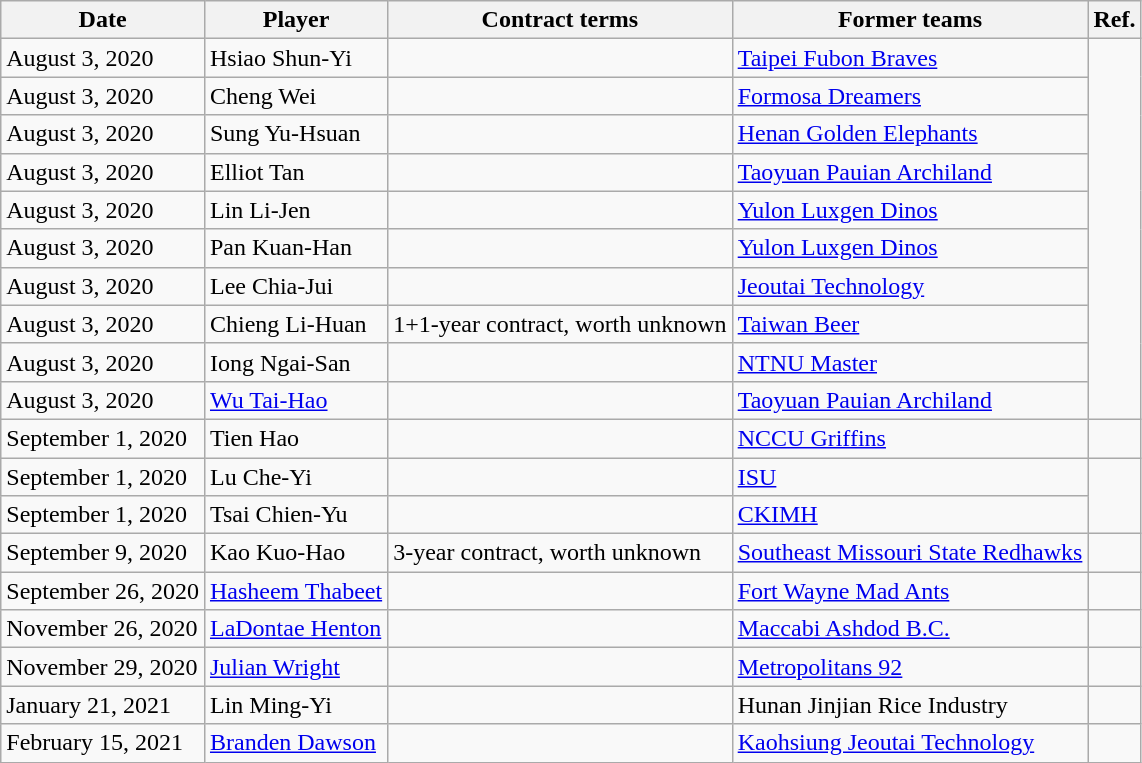<table class="wikitable">
<tr>
<th>Date</th>
<th>Player</th>
<th>Contract terms</th>
<th>Former teams</th>
<th>Ref.</th>
</tr>
<tr>
<td>August 3, 2020</td>
<td>Hsiao Shun-Yi</td>
<td></td>
<td><a href='#'>Taipei Fubon Braves</a></td>
<td rowspan=10></td>
</tr>
<tr>
<td>August 3, 2020</td>
<td>Cheng Wei</td>
<td></td>
<td><a href='#'>Formosa Dreamers</a></td>
</tr>
<tr>
<td>August 3, 2020</td>
<td>Sung Yu-Hsuan</td>
<td></td>
<td><a href='#'>Henan Golden Elephants</a></td>
</tr>
<tr>
<td>August 3, 2020</td>
<td>Elliot Tan</td>
<td></td>
<td><a href='#'>Taoyuan Pauian Archiland</a></td>
</tr>
<tr>
<td>August 3, 2020</td>
<td>Lin Li-Jen</td>
<td></td>
<td><a href='#'>Yulon Luxgen Dinos</a></td>
</tr>
<tr>
<td>August 3, 2020</td>
<td>Pan Kuan-Han</td>
<td></td>
<td><a href='#'>Yulon Luxgen Dinos</a></td>
</tr>
<tr>
<td>August 3, 2020</td>
<td>Lee Chia-Jui</td>
<td></td>
<td><a href='#'>Jeoutai Technology</a></td>
</tr>
<tr>
<td>August 3, 2020</td>
<td>Chieng Li-Huan</td>
<td>1+1-year contract, worth unknown</td>
<td><a href='#'>Taiwan Beer</a></td>
</tr>
<tr>
<td>August 3, 2020</td>
<td>Iong Ngai-San</td>
<td></td>
<td><a href='#'>NTNU Master</a></td>
</tr>
<tr>
<td>August 3, 2020</td>
<td><a href='#'>Wu Tai-Hao</a></td>
<td></td>
<td><a href='#'>Taoyuan Pauian Archiland</a></td>
</tr>
<tr>
<td>September 1, 2020</td>
<td>Tien Hao</td>
<td></td>
<td><a href='#'>NCCU Griffins</a></td>
<td></td>
</tr>
<tr>
<td>September 1, 2020</td>
<td>Lu Che-Yi</td>
<td></td>
<td><a href='#'>ISU</a></td>
<td rowspan=2></td>
</tr>
<tr>
<td>September 1, 2020</td>
<td>Tsai Chien-Yu</td>
<td></td>
<td><a href='#'>CKIMH</a></td>
</tr>
<tr>
<td>September 9, 2020</td>
<td>Kao Kuo-Hao</td>
<td>3-year contract, worth unknown</td>
<td><a href='#'>Southeast Missouri State Redhawks</a></td>
<td></td>
</tr>
<tr>
<td>September 26, 2020</td>
<td><a href='#'>Hasheem Thabeet</a></td>
<td></td>
<td><a href='#'>Fort Wayne Mad Ants</a></td>
<td></td>
</tr>
<tr>
<td>November 26, 2020</td>
<td><a href='#'>LaDontae Henton</a></td>
<td></td>
<td><a href='#'>Maccabi Ashdod B.C.</a></td>
<td></td>
</tr>
<tr>
<td>November 29, 2020</td>
<td><a href='#'>Julian Wright</a></td>
<td></td>
<td><a href='#'>Metropolitans 92</a></td>
<td></td>
</tr>
<tr>
<td>January 21, 2021</td>
<td>Lin Ming-Yi</td>
<td></td>
<td>Hunan Jinjian Rice Industry</td>
<td></td>
</tr>
<tr>
<td>February 15, 2021</td>
<td><a href='#'>Branden Dawson</a></td>
<td></td>
<td><a href='#'>Kaohsiung Jeoutai Technology</a></td>
<td></td>
</tr>
</table>
